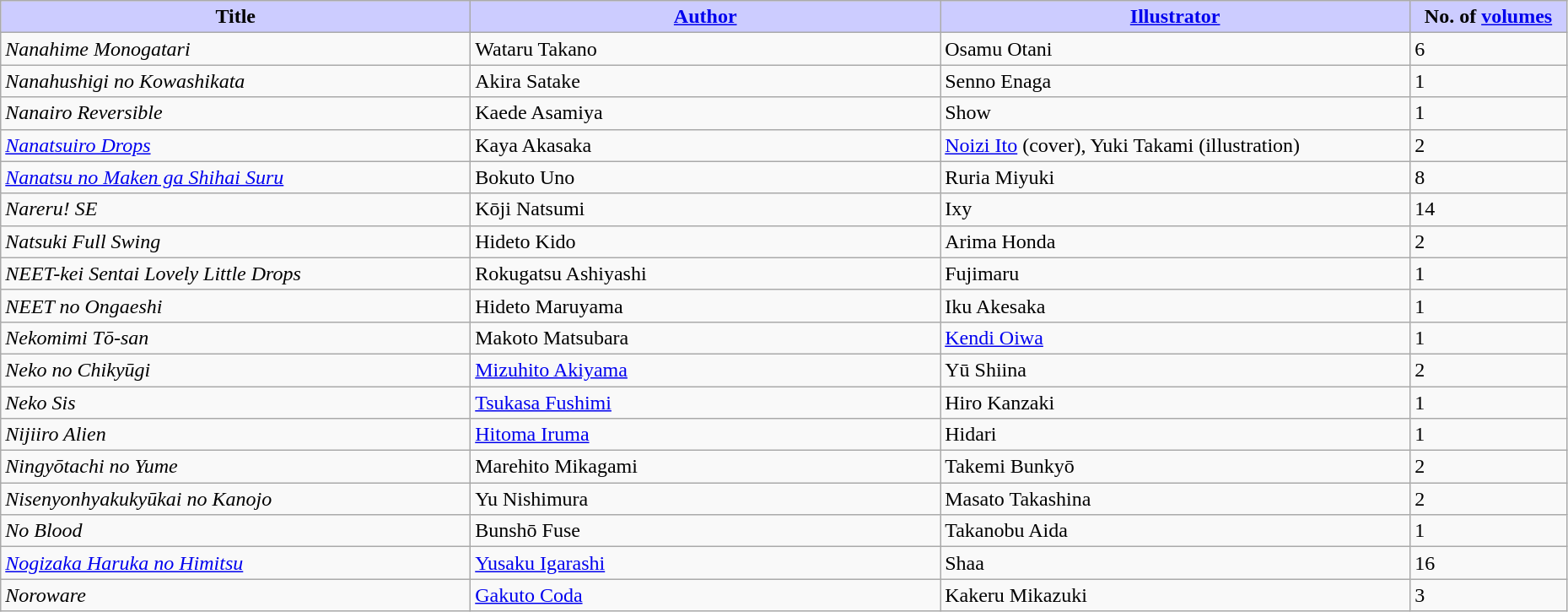<table class="wikitable" style="width: 98%;">
<tr>
<th width=30% style="background:#ccf;">Title</th>
<th width=30% style="background:#ccf;"><a href='#'>Author</a></th>
<th width=30% style="background:#ccf;"><a href='#'>Illustrator</a></th>
<th width=10% style="background:#ccf;">No. of <a href='#'>volumes</a></th>
</tr>
<tr>
<td><em>Nanahime Monogatari</em></td>
<td>Wataru Takano</td>
<td>Osamu Otani</td>
<td>6</td>
</tr>
<tr>
<td><em>Nanahushigi no Kowashikata</em></td>
<td>Akira Satake</td>
<td>Senno Enaga</td>
<td>1</td>
</tr>
<tr>
<td><em>Nanairo Reversible</em></td>
<td>Kaede Asamiya</td>
<td>Show</td>
<td>1</td>
</tr>
<tr>
<td><em><a href='#'>Nanatsuiro Drops</a></em></td>
<td>Kaya Akasaka</td>
<td><a href='#'>Noizi Ito</a> (cover), Yuki Takami (illustration)</td>
<td>2</td>
</tr>
<tr>
<td><em><a href='#'>Nanatsu no Maken ga Shihai Suru</a></em></td>
<td>Bokuto Uno</td>
<td>Ruria Miyuki</td>
<td>8</td>
</tr>
<tr>
<td><em>Nareru! SE</em></td>
<td>Kōji Natsumi</td>
<td>Ixy</td>
<td>14</td>
</tr>
<tr>
<td><em>Natsuki Full Swing</em></td>
<td>Hideto Kido</td>
<td>Arima Honda</td>
<td>2</td>
</tr>
<tr>
<td><em>NEET-kei Sentai Lovely Little Drops</em></td>
<td>Rokugatsu Ashiyashi</td>
<td>Fujimaru</td>
<td>1</td>
</tr>
<tr>
<td><em>NEET no Ongaeshi</em></td>
<td>Hideto Maruyama</td>
<td>Iku Akesaka</td>
<td>1</td>
</tr>
<tr>
<td><em>Nekomimi Tō-san</em></td>
<td>Makoto Matsubara</td>
<td><a href='#'>Kendi Oiwa</a></td>
<td>1</td>
</tr>
<tr>
<td><em>Neko no Chikyūgi</em></td>
<td><a href='#'>Mizuhito Akiyama</a></td>
<td>Yū Shiina</td>
<td>2</td>
</tr>
<tr>
<td><em>Neko Sis</em></td>
<td><a href='#'>Tsukasa Fushimi</a></td>
<td>Hiro Kanzaki</td>
<td>1</td>
</tr>
<tr>
<td><em>Nijiiro Alien</em></td>
<td><a href='#'>Hitoma Iruma</a></td>
<td>Hidari</td>
<td>1</td>
</tr>
<tr>
<td><em>Ningyōtachi no Yume</em></td>
<td>Marehito Mikagami</td>
<td>Takemi Bunkyō</td>
<td>2</td>
</tr>
<tr>
<td><em>Nisenyonhyakukyūkai no Kanojo</em></td>
<td>Yu Nishimura</td>
<td>Masato Takashina</td>
<td>2</td>
</tr>
<tr>
<td><em>No Blood</em></td>
<td>Bunshō Fuse</td>
<td>Takanobu Aida</td>
<td>1</td>
</tr>
<tr>
<td><em><a href='#'>Nogizaka Haruka no Himitsu</a></em></td>
<td><a href='#'>Yusaku Igarashi</a></td>
<td>Shaa</td>
<td>16</td>
</tr>
<tr>
<td><em>Noroware</em></td>
<td><a href='#'>Gakuto Coda</a></td>
<td>Kakeru Mikazuki</td>
<td>3</td>
</tr>
</table>
